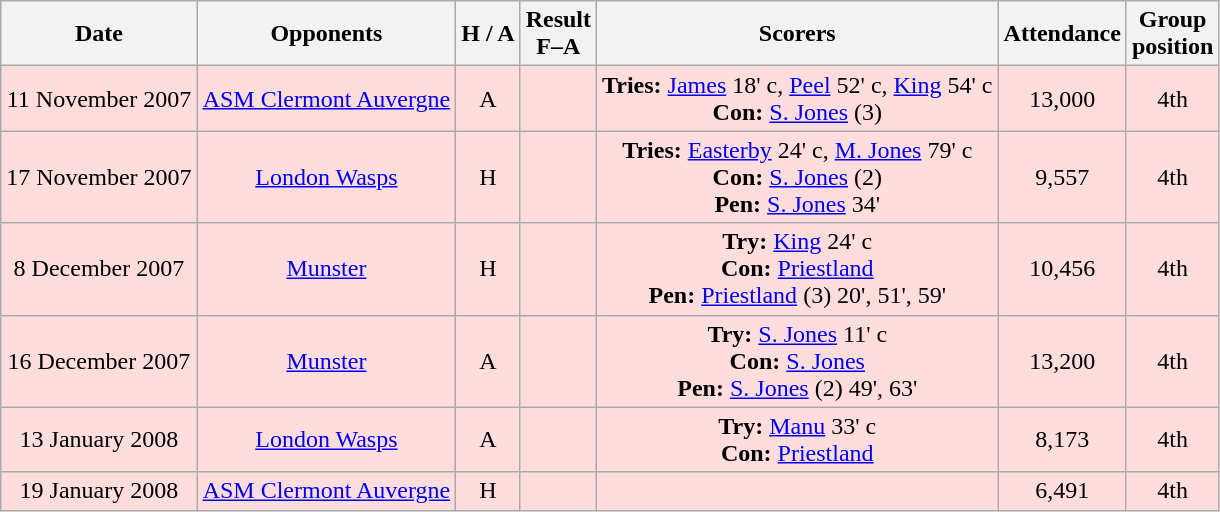<table class="wikitable" style="text-align:center">
<tr>
<th>Date</th>
<th>Opponents</th>
<th>H / A</th>
<th>Result<br>F–A</th>
<th>Scorers</th>
<th>Attendance</th>
<th>Group<br>position</th>
</tr>
<tr bgcolor="#ffdddd">
<td>11 November 2007</td>
<td><a href='#'>ASM Clermont Auvergne</a></td>
<td>A</td>
<td></td>
<td><strong>Tries:</strong> <a href='#'>James</a> 18' c, <a href='#'>Peel</a> 52' c, <a href='#'>King</a> 54' c<br><strong>Con:</strong> <a href='#'>S. Jones</a> (3)</td>
<td>13,000</td>
<td>4th</td>
</tr>
<tr bgcolor="#ffdddd">
<td>17 November 2007</td>
<td><a href='#'>London Wasps</a></td>
<td>H</td>
<td></td>
<td><strong>Tries:</strong> <a href='#'>Easterby</a> 24' c, <a href='#'>M. Jones</a> 79' c<br><strong>Con:</strong> <a href='#'>S. Jones</a> (2)<br><strong>Pen:</strong> <a href='#'>S. Jones</a> 34'</td>
<td>9,557</td>
<td>4th</td>
</tr>
<tr bgcolor="#ffdddd">
<td>8 December 2007</td>
<td><a href='#'>Munster</a></td>
<td>H</td>
<td></td>
<td><strong>Try:</strong> <a href='#'>King</a> 24' c<br><strong>Con:</strong> <a href='#'>Priestland</a><br><strong>Pen:</strong> <a href='#'>Priestland</a> (3) 20', 51', 59'</td>
<td>10,456</td>
<td>4th</td>
</tr>
<tr bgcolor="#ffdddd">
<td>16 December 2007</td>
<td><a href='#'>Munster</a></td>
<td>A</td>
<td></td>
<td><strong>Try:</strong> <a href='#'>S. Jones</a> 11' c<br><strong>Con:</strong> <a href='#'>S. Jones</a><br><strong>Pen:</strong> <a href='#'>S. Jones</a> (2) 49', 63'</td>
<td>13,200</td>
<td>4th</td>
</tr>
<tr bgcolor="#ffdddd">
<td>13 January 2008</td>
<td><a href='#'>London Wasps</a></td>
<td>A</td>
<td></td>
<td><strong>Try:</strong> <a href='#'>Manu</a> 33' c<br><strong>Con:</strong> <a href='#'>Priestland</a></td>
<td>8,173</td>
<td>4th</td>
</tr>
<tr bgcolor="#ffdddd">
<td>19 January 2008</td>
<td><a href='#'>ASM Clermont Auvergne</a></td>
<td>H</td>
<td></td>
<td></td>
<td>6,491</td>
<td>4th</td>
</tr>
</table>
